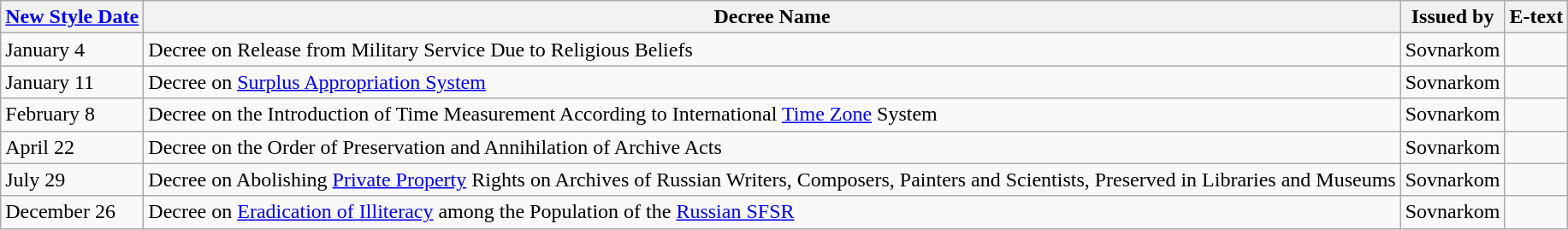<table class="wikitable">
<tr>
<th><a href='#'>New Style Date</a></th>
<th>Decree Name</th>
<th>Issued by</th>
<th>E-text</th>
</tr>
<tr>
<td>January 4</td>
<td>Decree on Release from Military Service Due to Religious Beliefs</td>
<td>Sovnarkom</td>
<td></td>
</tr>
<tr>
<td>January 11</td>
<td>Decree on <a href='#'>Surplus Appropriation System</a></td>
<td>Sovnarkom</td>
<td></td>
</tr>
<tr>
<td>February 8</td>
<td>Decree on the Introduction of Time Measurement According to International <a href='#'>Time Zone</a> System</td>
<td>Sovnarkom</td>
<td></td>
</tr>
<tr>
<td>April 22</td>
<td>Decree on the Order of Preservation and Annihilation of Archive Acts</td>
<td>Sovnarkom</td>
<td></td>
</tr>
<tr>
<td>July 29</td>
<td>Decree on Abolishing <a href='#'>Private Property</a> Rights on Archives of Russian Writers, Composers, Painters and Scientists, Preserved in Libraries and Museums</td>
<td>Sovnarkom</td>
<td></td>
</tr>
<tr>
<td>December 26</td>
<td>Decree on <a href='#'>Eradication of Illiteracy</a> among the Population of the <a href='#'>Russian SFSR</a></td>
<td>Sovnarkom</td>
<td></td>
</tr>
</table>
